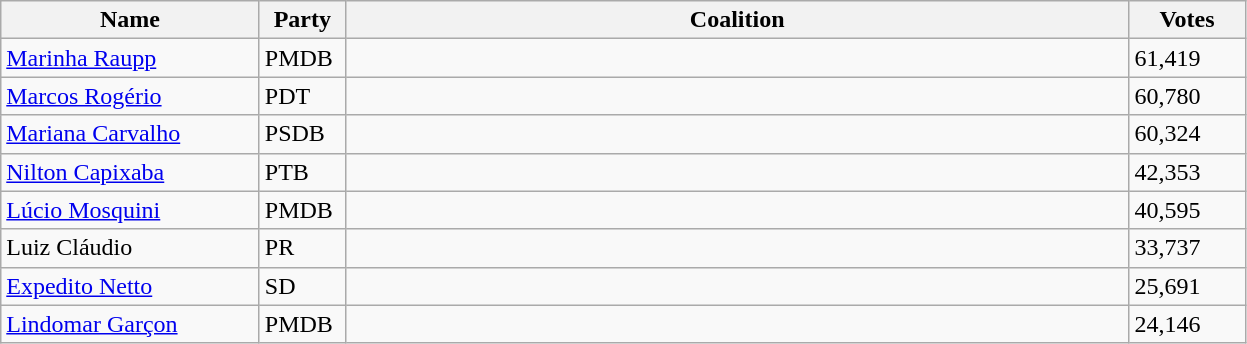<table class="wikitable sortable">
<tr>
<th style="width:165px;">Name</th>
<th style="width:50px;">Party</th>
<th style="width:515px;">Coalition</th>
<th style="width:70px;">Votes</th>
</tr>
<tr>
<td><a href='#'>Marinha Raupp</a></td>
<td>PMDB</td>
<td></td>
<td>61,419</td>
</tr>
<tr>
<td><a href='#'>Marcos Rogério</a></td>
<td>PDT</td>
<td></td>
<td>60,780</td>
</tr>
<tr>
<td><a href='#'>Mariana Carvalho</a></td>
<td>PSDB</td>
<td></td>
<td>60,324</td>
</tr>
<tr>
<td><a href='#'>Nilton Capixaba</a></td>
<td>PTB</td>
<td></td>
<td>42,353</td>
</tr>
<tr>
<td><a href='#'>Lúcio Mosquini</a></td>
<td>PMDB</td>
<td></td>
<td>40,595</td>
</tr>
<tr>
<td>Luiz Cláudio</td>
<td>PR</td>
<td></td>
<td>33,737</td>
</tr>
<tr>
<td><a href='#'>Expedito Netto</a></td>
<td>SD</td>
<td></td>
<td>25,691</td>
</tr>
<tr>
<td><a href='#'>Lindomar Garçon</a></td>
<td>PMDB</td>
<td></td>
<td>24,146</td>
</tr>
</table>
